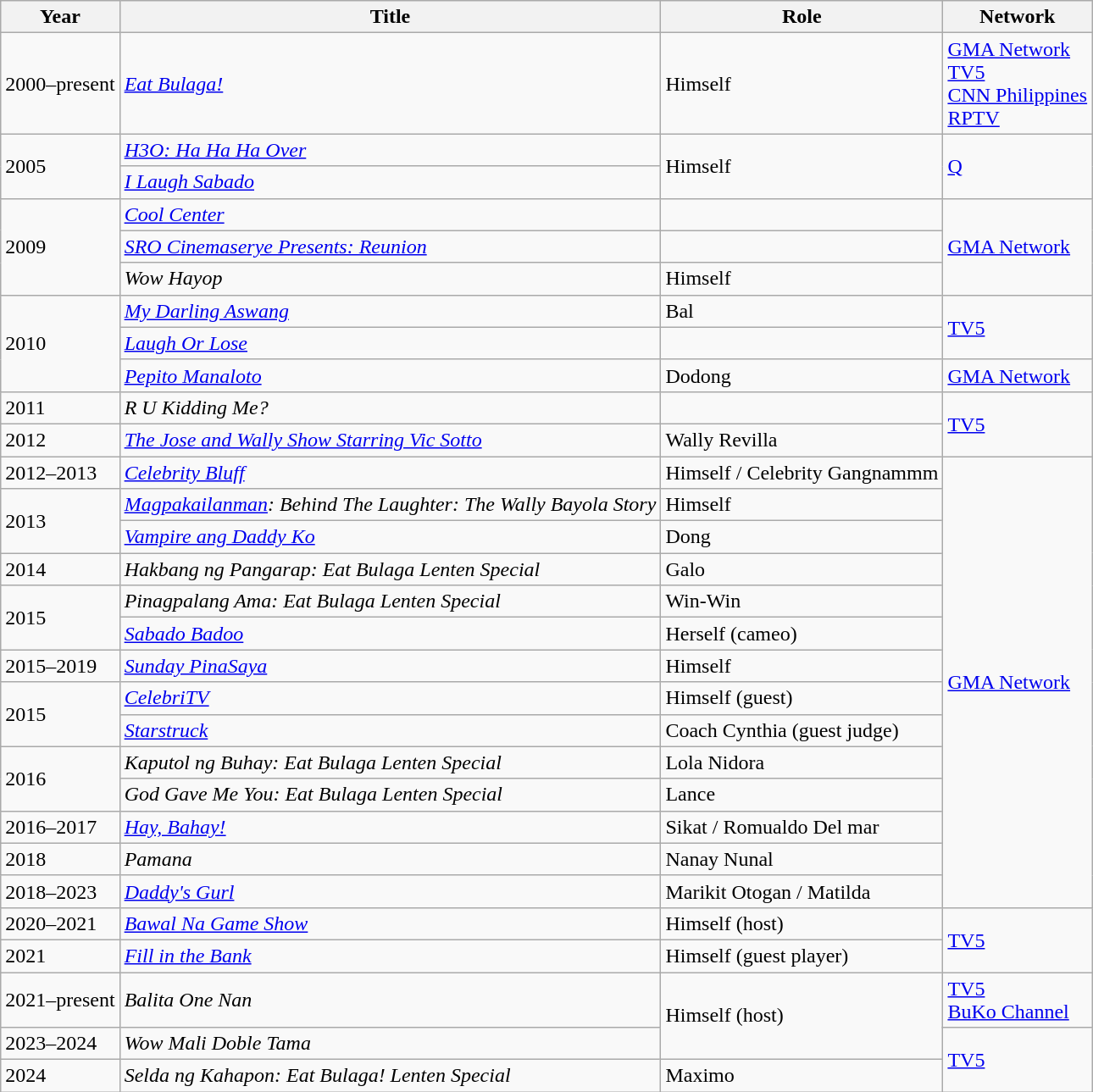<table class="wikitable">
<tr>
<th>Year</th>
<th>Title</th>
<th>Role</th>
<th>Network</th>
</tr>
<tr>
<td>2000–present</td>
<td><em><a href='#'>Eat Bulaga!</a></em></td>
<td>Himself</td>
<td><a href='#'>GMA Network</a><br><a href='#'>TV5</a><br><a href='#'>CNN Philippines</a><br><a href='#'>RPTV</a></td>
</tr>
<tr>
<td rowspan="2">2005</td>
<td><em><a href='#'>H3O: Ha Ha Ha Over</a></em></td>
<td rowspan="2">Himself</td>
<td rowspan=2><a href='#'>Q</a></td>
</tr>
<tr>
<td><em><a href='#'>I Laugh Sabado</a></em></td>
</tr>
<tr>
<td rowspan="3">2009</td>
<td><em><a href='#'>Cool Center</a></em></td>
<td></td>
<td rowspan=3><a href='#'>GMA Network</a></td>
</tr>
<tr>
<td><em><a href='#'>SRO Cinemaserye Presents: Reunion</a></em></td>
<td></td>
</tr>
<tr>
<td><em>Wow Hayop</em></td>
<td>Himself</td>
</tr>
<tr>
<td rowspan=3>2010</td>
<td><em><a href='#'>My Darling Aswang</a></em></td>
<td>Bal</td>
<td rowspan=2><a href='#'>TV5</a></td>
</tr>
<tr>
<td><em><a href='#'>Laugh Or Lose</a></em></td>
<td></td>
</tr>
<tr>
<td><em><a href='#'>Pepito Manaloto</a></em></td>
<td>Dodong</td>
<td><a href='#'>GMA Network</a></td>
</tr>
<tr>
<td>2011</td>
<td><em>R U Kidding Me?</em></td>
<td></td>
<td rowspan=2><a href='#'>TV5</a></td>
</tr>
<tr>
<td>2012</td>
<td><em><a href='#'>The Jose and Wally Show Starring Vic Sotto</a></em></td>
<td>Wally Revilla</td>
</tr>
<tr>
<td>2012–2013</td>
<td><em><a href='#'>Celebrity Bluff</a></em></td>
<td>Himself / Celebrity Gangnammm</td>
<td rowspan=14><a href='#'>GMA Network</a></td>
</tr>
<tr>
<td rowspan="2">2013</td>
<td><em><a href='#'>Magpakailanman</a>: Behind The Laughter: The Wally Bayola Story</em></td>
<td>Himself</td>
</tr>
<tr>
<td><em><a href='#'>Vampire ang Daddy Ko</a></em></td>
<td>Dong</td>
</tr>
<tr>
<td>2014</td>
<td><em>Hakbang ng Pangarap: Eat Bulaga Lenten Special</em></td>
<td>Galo</td>
</tr>
<tr>
<td rowspan="2">2015</td>
<td><em>Pinagpalang Ama: Eat Bulaga Lenten Special</em></td>
<td>Win-Win</td>
</tr>
<tr>
<td><em><a href='#'>Sabado Badoo</a></em></td>
<td>Herself (cameo)</td>
</tr>
<tr>
<td>2015–2019</td>
<td><em><a href='#'>Sunday PinaSaya</a></em></td>
<td>Himself</td>
</tr>
<tr>
<td rowspan="2">2015</td>
<td><em><a href='#'>CelebriTV</a></em></td>
<td>Himself (guest)</td>
</tr>
<tr>
<td><em><a href='#'>Starstruck</a></em></td>
<td>Coach Cynthia (guest judge)</td>
</tr>
<tr>
<td rowspan="2">2016</td>
<td><em>Kaputol ng Buhay: Eat Bulaga Lenten Special</em></td>
<td>Lola Nidora</td>
</tr>
<tr>
<td><em>God Gave Me You: Eat Bulaga Lenten Special</em></td>
<td>Lance</td>
</tr>
<tr>
<td>2016–2017</td>
<td><em><a href='#'>Hay, Bahay!</a></em></td>
<td>Sikat / Romualdo Del mar</td>
</tr>
<tr>
<td>2018</td>
<td><em>Pamana</em></td>
<td>Nanay Nunal</td>
</tr>
<tr>
<td>2018–2023</td>
<td><em><a href='#'>Daddy's Gurl</a></em></td>
<td>Marikit Otogan / Matilda</td>
</tr>
<tr>
<td>2020–2021</td>
<td><em><a href='#'>Bawal Na Game Show</a></em></td>
<td>Himself (host)</td>
<td rowspan="2"><a href='#'>TV5</a></td>
</tr>
<tr>
<td>2021</td>
<td><em><a href='#'>Fill in the Bank</a></em></td>
<td>Himself (guest player)</td>
</tr>
<tr>
<td>2021–present</td>
<td><em>Balita One Nan</em></td>
<td rowspan="2">Himself (host)</td>
<td rowspan="1"><a href='#'>TV5</a> <br> <a href='#'>BuKo Channel</a></td>
</tr>
<tr>
<td>2023–2024</td>
<td><em>Wow Mali Doble Tama</em></td>
<td rowspan="2"><a href='#'>TV5</a></td>
</tr>
<tr>
<td>2024</td>
<td><em>Selda ng Kahapon: Eat Bulaga! Lenten Special</em></td>
<td>Maximo</td>
</tr>
</table>
